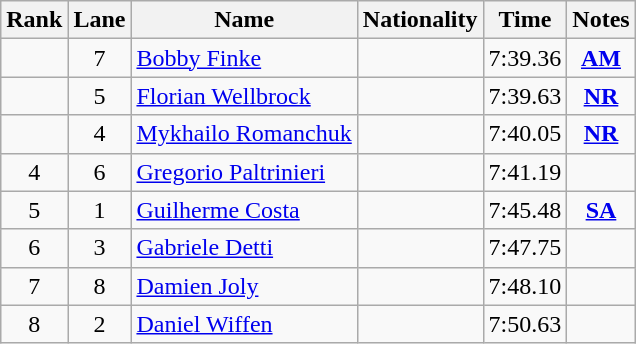<table class="wikitable sortable" style="text-align:center">
<tr>
<th>Rank</th>
<th>Lane</th>
<th>Name</th>
<th>Nationality</th>
<th>Time</th>
<th>Notes</th>
</tr>
<tr>
<td></td>
<td>7</td>
<td align=left><a href='#'>Bobby Finke</a></td>
<td align=left></td>
<td>7:39.36</td>
<td><strong><a href='#'>AM</a></strong></td>
</tr>
<tr>
<td></td>
<td>5</td>
<td align=left><a href='#'>Florian Wellbrock</a></td>
<td align=left></td>
<td>7:39.63</td>
<td><strong><a href='#'>NR</a></strong></td>
</tr>
<tr>
<td></td>
<td>4</td>
<td align=left><a href='#'>Mykhailo Romanchuk</a></td>
<td align=left></td>
<td>7:40.05</td>
<td><strong><a href='#'>NR</a></strong></td>
</tr>
<tr>
<td>4</td>
<td>6</td>
<td align=left><a href='#'>Gregorio Paltrinieri</a></td>
<td align=left></td>
<td>7:41.19</td>
<td></td>
</tr>
<tr>
<td>5</td>
<td>1</td>
<td align=left><a href='#'>Guilherme Costa</a></td>
<td align=left></td>
<td>7:45.48</td>
<td><strong><a href='#'>SA</a></strong></td>
</tr>
<tr>
<td>6</td>
<td>3</td>
<td align=left><a href='#'>Gabriele Detti</a></td>
<td align=left></td>
<td>7:47.75</td>
<td></td>
</tr>
<tr>
<td>7</td>
<td>8</td>
<td align=left><a href='#'>Damien Joly</a></td>
<td align=left></td>
<td>7:48.10</td>
<td></td>
</tr>
<tr>
<td>8</td>
<td>2</td>
<td align=left><a href='#'>Daniel Wiffen</a></td>
<td align=left></td>
<td>7:50.63</td>
<td></td>
</tr>
</table>
